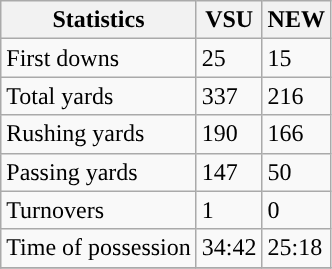<table class="wikitable">
<tr>
<th>Statistics</th>
<th>VSU</th>
<th>NEW</th>
</tr>
<tr>
<td>First downs</td>
<td>25</td>
<td>15</td>
</tr>
<tr>
<td>Total yards</td>
<td>337</td>
<td>216</td>
</tr>
<tr>
<td>Rushing yards</td>
<td>190</td>
<td>166</td>
</tr>
<tr>
<td>Passing yards</td>
<td>147</td>
<td>50</td>
</tr>
<tr>
<td>Turnovers</td>
<td>1</td>
<td>0</td>
</tr>
<tr>
<td>Time of possession</td>
<td>34:42</td>
<td>25:18</td>
</tr>
<tr>
</tr>
</table>
